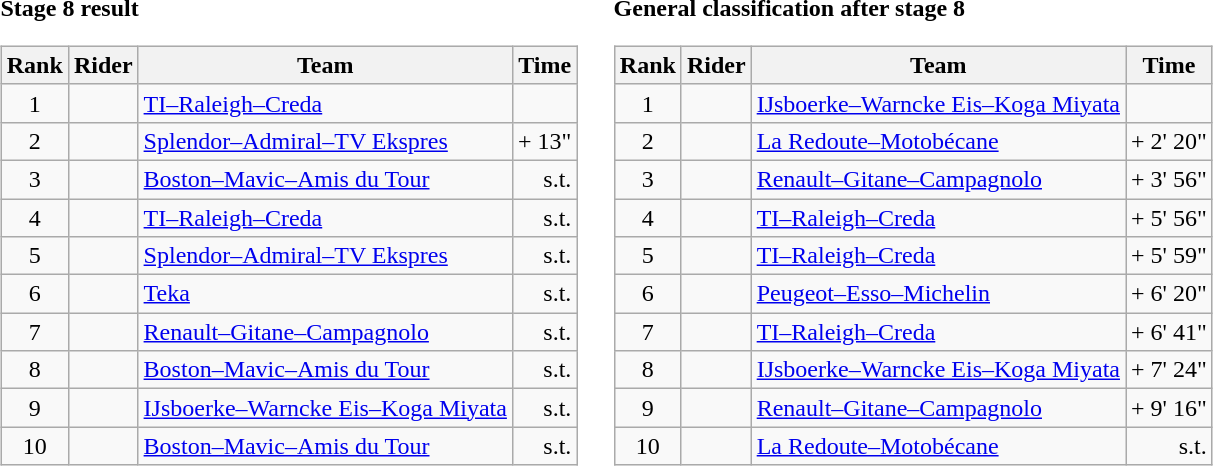<table>
<tr>
<td><strong>Stage 8 result</strong><br><table class="wikitable">
<tr>
<th scope="col">Rank</th>
<th scope="col">Rider</th>
<th scope="col">Team</th>
<th scope="col">Time</th>
</tr>
<tr>
<td style="text-align:center;">1</td>
<td></td>
<td><a href='#'>TI–Raleigh–Creda</a></td>
<td style="text-align:right;"></td>
</tr>
<tr>
<td style="text-align:center;">2</td>
<td></td>
<td><a href='#'>Splendor–Admiral–TV Ekspres</a></td>
<td style="text-align:right;">+ 13"</td>
</tr>
<tr>
<td style="text-align:center;">3</td>
<td></td>
<td><a href='#'>Boston–Mavic–Amis du Tour</a></td>
<td style="text-align:right;">s.t.</td>
</tr>
<tr>
<td style="text-align:center;">4</td>
<td></td>
<td><a href='#'>TI–Raleigh–Creda</a></td>
<td style="text-align:right;">s.t.</td>
</tr>
<tr>
<td style="text-align:center;">5</td>
<td></td>
<td><a href='#'>Splendor–Admiral–TV Ekspres</a></td>
<td style="text-align:right;">s.t.</td>
</tr>
<tr>
<td style="text-align:center;">6</td>
<td></td>
<td><a href='#'>Teka</a></td>
<td style="text-align:right;">s.t.</td>
</tr>
<tr>
<td style="text-align:center;">7</td>
<td></td>
<td><a href='#'>Renault–Gitane–Campagnolo</a></td>
<td style="text-align:right;">s.t.</td>
</tr>
<tr>
<td style="text-align:center;">8</td>
<td></td>
<td><a href='#'>Boston–Mavic–Amis du Tour</a></td>
<td style="text-align:right;">s.t.</td>
</tr>
<tr>
<td style="text-align:center;">9</td>
<td></td>
<td><a href='#'>IJsboerke–Warncke Eis–Koga Miyata</a></td>
<td style="text-align:right;">s.t.</td>
</tr>
<tr>
<td style="text-align:center;">10</td>
<td></td>
<td><a href='#'>Boston–Mavic–Amis du Tour</a></td>
<td style="text-align:right;">s.t.</td>
</tr>
</table>
</td>
<td></td>
<td><strong>General classification after stage 8</strong><br><table class="wikitable">
<tr>
<th scope="col">Rank</th>
<th scope="col">Rider</th>
<th scope="col">Team</th>
<th scope="col">Time</th>
</tr>
<tr>
<td style="text-align:center;">1</td>
<td> </td>
<td><a href='#'>IJsboerke–Warncke Eis–Koga Miyata</a></td>
<td style="text-align:right;"></td>
</tr>
<tr>
<td style="text-align:center;">2</td>
<td></td>
<td><a href='#'>La Redoute–Motobécane</a></td>
<td style="text-align:right;">+ 2' 20"</td>
</tr>
<tr>
<td style="text-align:center;">3</td>
<td></td>
<td><a href='#'>Renault–Gitane–Campagnolo</a></td>
<td style="text-align:right;">+ 3' 56"</td>
</tr>
<tr>
<td style="text-align:center;">4</td>
<td></td>
<td><a href='#'>TI–Raleigh–Creda</a></td>
<td style="text-align:right;">+ 5' 56"</td>
</tr>
<tr>
<td style="text-align:center;">5</td>
<td></td>
<td><a href='#'>TI–Raleigh–Creda</a></td>
<td style="text-align:right;">+ 5' 59"</td>
</tr>
<tr>
<td style="text-align:center;">6</td>
<td></td>
<td><a href='#'>Peugeot–Esso–Michelin</a></td>
<td style="text-align:right;">+ 6' 20"</td>
</tr>
<tr>
<td style="text-align:center;">7</td>
<td></td>
<td><a href='#'>TI–Raleigh–Creda</a></td>
<td style="text-align:right;">+ 6' 41"</td>
</tr>
<tr>
<td style="text-align:center;">8</td>
<td></td>
<td><a href='#'>IJsboerke–Warncke Eis–Koga Miyata</a></td>
<td style="text-align:right;">+ 7' 24"</td>
</tr>
<tr>
<td style="text-align:center;">9</td>
<td></td>
<td><a href='#'>Renault–Gitane–Campagnolo</a></td>
<td style="text-align:right;">+ 9' 16"</td>
</tr>
<tr>
<td style="text-align:center;">10</td>
<td></td>
<td><a href='#'>La Redoute–Motobécane</a></td>
<td style="text-align:right;">s.t.</td>
</tr>
</table>
</td>
</tr>
</table>
